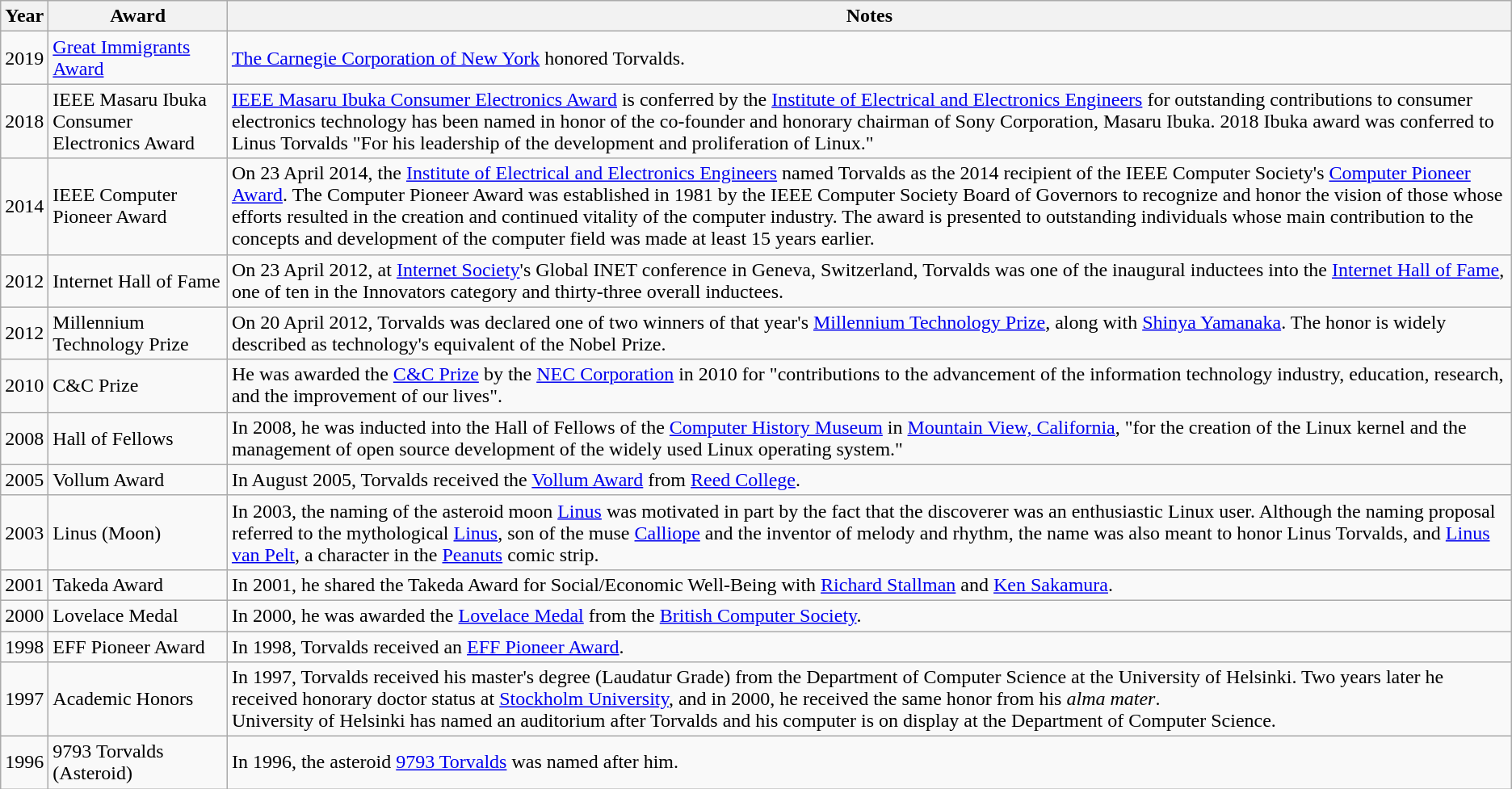<table class="wikitable">
<tr>
<th>Year</th>
<th>Award</th>
<th>Notes</th>
</tr>
<tr>
<td>2019</td>
<td><a href='#'>Great Immigrants Award</a></td>
<td><a href='#'>The Carnegie Corporation of New York</a> honored Torvalds.</td>
</tr>
<tr>
<td>2018</td>
<td>IEEE Masaru Ibuka Consumer Electronics Award</td>
<td><a href='#'>IEEE Masaru Ibuka Consumer Electronics Award</a> is conferred by the <a href='#'>Institute of Electrical and Electronics Engineers</a> for outstanding contributions to consumer electronics technology has been named in honor of the co-founder and honorary chairman of Sony Corporation, Masaru Ibuka. 2018 Ibuka award was conferred to Linus Torvalds "For his leadership of the development and proliferation of Linux."</td>
</tr>
<tr>
<td>2014</td>
<td>IEEE Computer Pioneer Award</td>
<td>On 23 April 2014, the <a href='#'>Institute of Electrical and Electronics Engineers</a> named Torvalds as the 2014 recipient of the IEEE Computer Society's <a href='#'>Computer Pioneer Award</a>. The Computer Pioneer Award was established in 1981 by the IEEE Computer Society Board of Governors to recognize and honor the vision of those whose efforts resulted in the creation and continued vitality of the computer industry. The award is presented to outstanding individuals whose main contribution to the concepts and development of the computer field was made at least 15 years earlier.</td>
</tr>
<tr>
<td>2012</td>
<td>Internet Hall of Fame</td>
<td>On 23 April 2012, at <a href='#'>Internet Society</a>'s Global INET conference in Geneva, Switzerland, Torvalds was one of the inaugural inductees into the <a href='#'>Internet Hall of Fame</a>, one of ten in the Innovators category and thirty-three overall inductees.</td>
</tr>
<tr>
<td>2012</td>
<td>Millennium Technology Prize</td>
<td>On 20 April 2012, Torvalds was declared one of two winners of that year's <a href='#'>Millennium Technology Prize</a>, along with <a href='#'>Shinya Yamanaka</a>. The honor is widely described as technology's equivalent of the Nobel Prize.</td>
</tr>
<tr>
<td>2010</td>
<td>C&C Prize</td>
<td>He was awarded the <a href='#'>C&C Prize</a> by the <a href='#'>NEC Corporation</a> in 2010 for "contributions to the advancement of the information technology industry, education, research, and the improvement of our lives".</td>
</tr>
<tr>
<td>2008</td>
<td>Hall of Fellows</td>
<td>In 2008, he was inducted into the Hall of Fellows of the <a href='#'>Computer History Museum</a> in <a href='#'>Mountain View, California</a>, "for the creation of the Linux kernel and the management of open source development of the widely used Linux operating system."</td>
</tr>
<tr>
<td>2005</td>
<td>Vollum Award</td>
<td>In August 2005, Torvalds received the <a href='#'>Vollum Award</a> from <a href='#'>Reed College</a>.</td>
</tr>
<tr>
<td>2003</td>
<td>Linus (Moon)</td>
<td>In 2003, the naming of the asteroid moon <a href='#'>Linus</a> was motivated in part by the fact that the discoverer was an enthusiastic Linux user. Although the naming proposal referred to the mythological <a href='#'>Linus</a>, son of the muse <a href='#'>Calliope</a> and the inventor of melody and rhythm, the name was also meant to honor Linus Torvalds, and <a href='#'>Linus van Pelt</a>, a character in the <a href='#'>Peanuts</a> comic strip.</td>
</tr>
<tr>
<td>2001</td>
<td>Takeda Award</td>
<td>In 2001, he shared the Takeda Award for Social/Economic Well-Being with <a href='#'>Richard Stallman</a> and <a href='#'>Ken Sakamura</a>.</td>
</tr>
<tr>
<td>2000</td>
<td>Lovelace Medal</td>
<td>In 2000, he was awarded the <a href='#'>Lovelace Medal</a> from the <a href='#'>British Computer Society</a>.</td>
</tr>
<tr>
<td>1998</td>
<td>EFF Pioneer Award</td>
<td>In 1998, Torvalds received an <a href='#'>EFF Pioneer Award</a>.</td>
</tr>
<tr>
<td>1997</td>
<td>Academic Honors</td>
<td>In 1997, Torvalds received his master's degree (Laudatur Grade) from the Department of Computer Science at the University of Helsinki. Two years later he received honorary doctor status at <a href='#'>Stockholm University</a>, and in 2000, he received the same honor from his <em>alma mater</em>.<br>University of Helsinki has named an auditorium after Torvalds and his computer is on display at the Department of Computer Science.</td>
</tr>
<tr>
<td>1996</td>
<td>9793 Torvalds (Asteroid)</td>
<td>In 1996, the asteroid <a href='#'>9793 Torvalds</a> was named after him.</td>
</tr>
</table>
